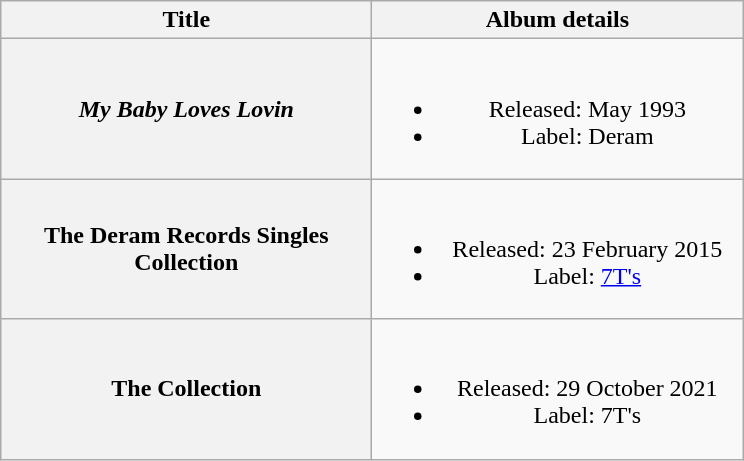<table class="wikitable plainrowheaders" style="text-align:center;">
<tr>
<th scope="col" style="width:15em;">Title</th>
<th scope="col" style="width:15em;">Album details</th>
</tr>
<tr>
<th scope="row"><em>My Baby Loves Lovin<strong></th>
<td><br><ul><li>Released: May 1993</li><li>Label: Deram</li></ul></td>
</tr>
<tr>
<th scope="row"></em>The Deram Records Singles Collection<em></th>
<td><br><ul><li>Released: 23 February 2015</li><li>Label: <a href='#'>7T's</a></li></ul></td>
</tr>
<tr>
<th scope="row"></em>The Collection<em></th>
<td><br><ul><li>Released: 29 October 2021</li><li>Label: 7T's</li></ul></td>
</tr>
</table>
